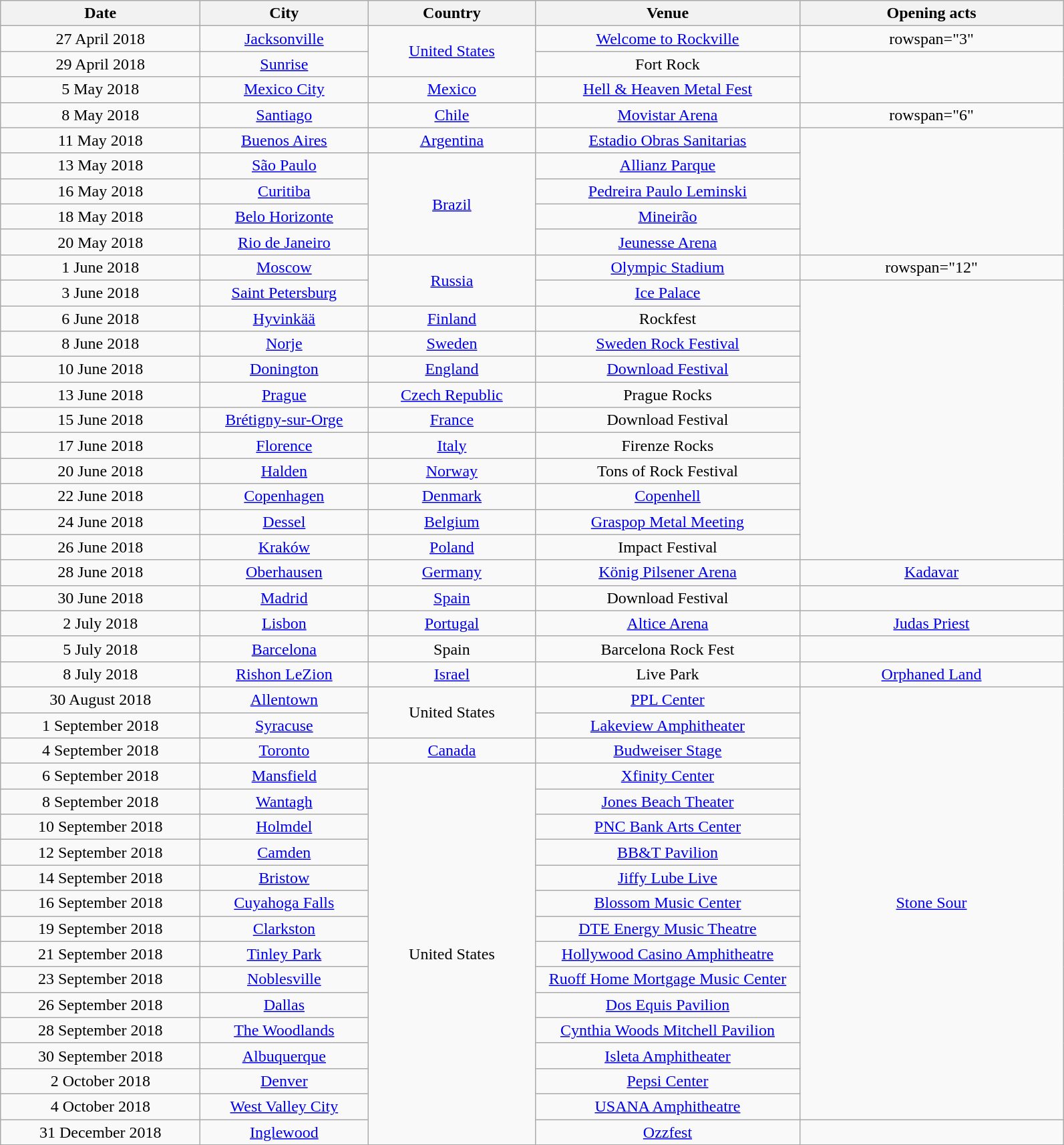<table class="wikitable" style="text-align:center;">
<tr>
<th scope="col" style="width:12em;">Date</th>
<th scope="col" style="width:10em;">City</th>
<th scope="col" style="width:10em;">Country</th>
<th scope="col" style="width:16em;">Venue</th>
<th scope="col" style="width:16em;">Opening acts</th>
</tr>
<tr>
<td>27 April 2018</td>
<td><a href='#'>Jacksonville</a></td>
<td rowspan="2"><a href='#'>United States</a></td>
<td><a href='#'>Welcome to Rockville</a></td>
<td>rowspan="3" </td>
</tr>
<tr>
<td>29 April 2018</td>
<td><a href='#'>Sunrise</a></td>
<td>Fort Rock</td>
</tr>
<tr>
<td>5 May 2018</td>
<td><a href='#'>Mexico City</a></td>
<td><a href='#'>Mexico</a></td>
<td><a href='#'>Hell & Heaven Metal Fest</a></td>
</tr>
<tr>
<td>8 May 2018</td>
<td><a href='#'>Santiago</a></td>
<td><a href='#'>Chile</a></td>
<td><a href='#'>Movistar Arena</a></td>
<td>rowspan="6" </td>
</tr>
<tr>
<td>11 May 2018</td>
<td><a href='#'>Buenos Aires</a></td>
<td><a href='#'>Argentina</a></td>
<td><a href='#'>Estadio Obras Sanitarias</a></td>
</tr>
<tr>
<td>13 May 2018</td>
<td><a href='#'>São Paulo</a></td>
<td rowspan="4"><a href='#'>Brazil</a></td>
<td><a href='#'>Allianz Parque</a></td>
</tr>
<tr>
<td>16 May 2018</td>
<td><a href='#'>Curitiba</a></td>
<td><a href='#'>Pedreira Paulo Leminski</a></td>
</tr>
<tr>
<td>18 May 2018</td>
<td><a href='#'>Belo Horizonte</a></td>
<td><a href='#'>Mineirão</a></td>
</tr>
<tr>
<td>20 May 2018</td>
<td><a href='#'>Rio de Janeiro</a></td>
<td><a href='#'>Jeunesse Arena</a></td>
</tr>
<tr>
<td>1 June 2018</td>
<td><a href='#'>Moscow</a></td>
<td rowspan="2"><a href='#'>Russia</a></td>
<td><a href='#'>Olympic Stadium</a></td>
<td>rowspan="12" </td>
</tr>
<tr>
<td>3 June 2018</td>
<td><a href='#'>Saint Petersburg</a></td>
<td><a href='#'>Ice Palace</a></td>
</tr>
<tr>
<td>6 June 2018</td>
<td><a href='#'>Hyvinkää</a></td>
<td><a href='#'>Finland</a></td>
<td>Rockfest</td>
</tr>
<tr>
<td>8 June 2018</td>
<td><a href='#'>Norje</a></td>
<td><a href='#'>Sweden</a></td>
<td><a href='#'>Sweden Rock Festival</a></td>
</tr>
<tr>
<td>10 June 2018</td>
<td><a href='#'>Donington</a></td>
<td><a href='#'>England</a></td>
<td><a href='#'>Download Festival</a></td>
</tr>
<tr>
<td>13 June 2018</td>
<td><a href='#'>Prague</a></td>
<td><a href='#'>Czech Republic</a></td>
<td>Prague Rocks</td>
</tr>
<tr>
<td>15 June 2018</td>
<td><a href='#'>Brétigny-sur-Orge</a></td>
<td><a href='#'>France</a></td>
<td>Download Festival</td>
</tr>
<tr>
<td>17 June 2018</td>
<td><a href='#'>Florence</a></td>
<td><a href='#'>Italy</a></td>
<td>Firenze Rocks</td>
</tr>
<tr>
<td>20 June 2018</td>
<td><a href='#'>Halden</a></td>
<td><a href='#'>Norway</a></td>
<td>Tons of Rock Festival</td>
</tr>
<tr>
<td>22 June 2018</td>
<td><a href='#'>Copenhagen</a></td>
<td><a href='#'>Denmark</a></td>
<td><a href='#'>Copenhell</a></td>
</tr>
<tr>
<td>24 June 2018</td>
<td><a href='#'>Dessel</a></td>
<td><a href='#'>Belgium</a></td>
<td><a href='#'>Graspop Metal Meeting</a></td>
</tr>
<tr>
<td>26 June 2018</td>
<td><a href='#'>Kraków</a></td>
<td><a href='#'>Poland</a></td>
<td>Impact Festival</td>
</tr>
<tr>
<td>28 June 2018</td>
<td><a href='#'>Oberhausen</a></td>
<td><a href='#'>Germany</a></td>
<td><a href='#'>König Pilsener Arena</a></td>
<td><a href='#'>Kadavar</a></td>
</tr>
<tr>
<td>30 June 2018</td>
<td><a href='#'>Madrid</a></td>
<td><a href='#'>Spain</a></td>
<td>Download Festival</td>
<td></td>
</tr>
<tr>
<td>2 July 2018</td>
<td><a href='#'>Lisbon</a></td>
<td><a href='#'>Portugal</a></td>
<td><a href='#'>Altice Arena</a></td>
<td><a href='#'>Judas Priest</a></td>
</tr>
<tr>
<td>5 July 2018</td>
<td><a href='#'>Barcelona</a></td>
<td>Spain</td>
<td>Barcelona Rock Fest</td>
<td></td>
</tr>
<tr>
<td>8 July 2018</td>
<td><a href='#'>Rishon LeZion</a></td>
<td><a href='#'>Israel</a></td>
<td>Live Park</td>
<td rowspan="1"><a href='#'>Orphaned Land</a></td>
</tr>
<tr>
<td>30 August 2018</td>
<td><a href='#'>Allentown</a></td>
<td rowspan="2">United States</td>
<td><a href='#'>PPL Center</a></td>
<td rowspan="17"><a href='#'>Stone Sour</a></td>
</tr>
<tr>
<td>1 September 2018</td>
<td><a href='#'>Syracuse</a></td>
<td><a href='#'>Lakeview Amphitheater</a></td>
</tr>
<tr>
<td>4 September 2018</td>
<td><a href='#'>Toronto</a></td>
<td><a href='#'>Canada</a></td>
<td><a href='#'>Budweiser Stage</a></td>
</tr>
<tr>
<td>6 September 2018</td>
<td><a href='#'>Mansfield</a></td>
<td rowspan="15">United States</td>
<td><a href='#'>Xfinity Center</a></td>
</tr>
<tr>
<td>8 September 2018</td>
<td><a href='#'>Wantagh</a></td>
<td><a href='#'>Jones Beach Theater</a></td>
</tr>
<tr>
<td>10 September 2018</td>
<td><a href='#'>Holmdel</a></td>
<td><a href='#'>PNC Bank Arts Center</a></td>
</tr>
<tr>
<td>12 September 2018</td>
<td><a href='#'>Camden</a></td>
<td><a href='#'>BB&T Pavilion</a></td>
</tr>
<tr>
<td>14 September 2018</td>
<td><a href='#'>Bristow</a></td>
<td><a href='#'>Jiffy Lube Live</a></td>
</tr>
<tr>
<td>16 September 2018</td>
<td><a href='#'>Cuyahoga Falls</a></td>
<td><a href='#'>Blossom Music Center</a></td>
</tr>
<tr>
<td>19 September 2018</td>
<td><a href='#'>Clarkston</a></td>
<td><a href='#'>DTE Energy Music Theatre</a></td>
</tr>
<tr>
<td>21 September 2018</td>
<td><a href='#'>Tinley Park</a></td>
<td><a href='#'>Hollywood Casino Amphitheatre</a></td>
</tr>
<tr>
<td>23 September 2018</td>
<td><a href='#'>Noblesville</a></td>
<td><a href='#'>Ruoff Home Mortgage Music Center</a></td>
</tr>
<tr>
<td>26 September 2018</td>
<td><a href='#'>Dallas</a></td>
<td><a href='#'>Dos Equis Pavilion</a></td>
</tr>
<tr>
<td>28 September 2018</td>
<td><a href='#'>The Woodlands</a></td>
<td><a href='#'>Cynthia Woods Mitchell Pavilion</a></td>
</tr>
<tr>
<td>30 September 2018</td>
<td><a href='#'>Albuquerque</a></td>
<td><a href='#'>Isleta Amphitheater</a></td>
</tr>
<tr>
<td>2 October 2018</td>
<td><a href='#'>Denver</a></td>
<td><a href='#'>Pepsi Center</a></td>
</tr>
<tr>
<td>4 October 2018</td>
<td><a href='#'>West Valley City</a></td>
<td><a href='#'>USANA Amphitheatre</a></td>
</tr>
<tr>
<td>31 December 2018</td>
<td><a href='#'>Inglewood</a></td>
<td><a href='#'>Ozzfest</a></td>
<td></td>
</tr>
</table>
